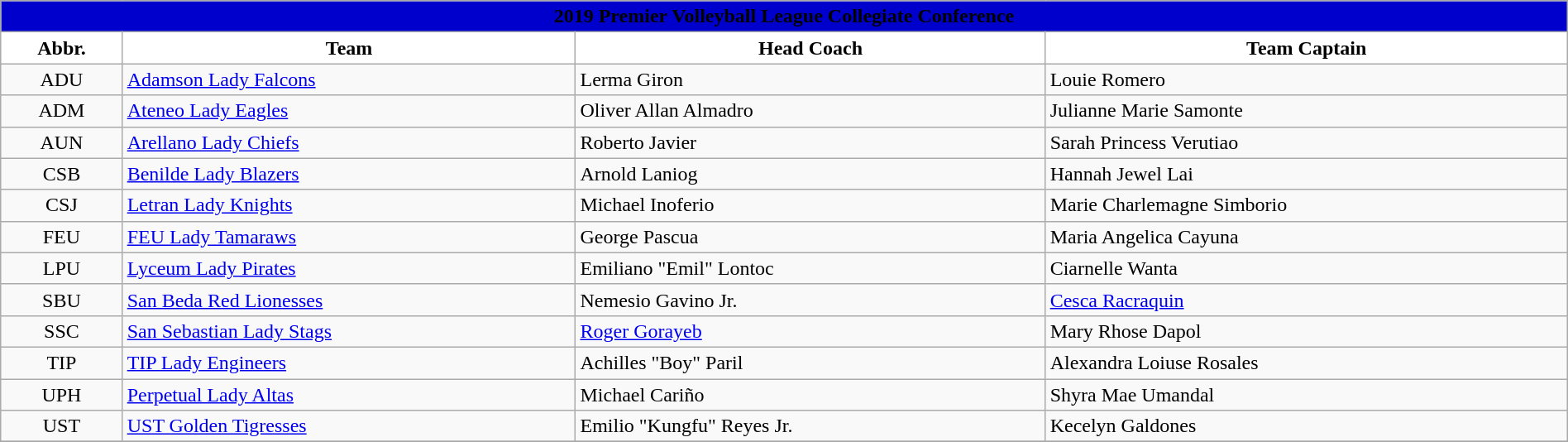<table class="wikitable" style="width:100%; text-align:left">
<tr>
<th style=background:#0000CD colspan=5><span>2019 Premier Volleyball League Collegiate Conference</span></th>
</tr>
<tr>
<th style="background:white">Abbr.</th>
<th style="background:white">Team</th>
<th style="background:white">Head Coach</th>
<th style="background:white">Team Captain</th>
</tr>
<tr>
<td style="text-align:center;">ADU</td>
<td><a href='#'>Adamson Lady Falcons</a></td>
<td>Lerma Giron</td>
<td>Louie Romero</td>
</tr>
<tr>
<td style="text-align:center;">ADM</td>
<td><a href='#'>Ateneo Lady Eagles</a></td>
<td>Oliver Allan Almadro</td>
<td>Julianne Marie Samonte</td>
</tr>
<tr>
<td style="text-align:center;">AUN</td>
<td><a href='#'>Arellano Lady Chiefs</a></td>
<td>Roberto Javier</td>
<td>Sarah Princess Verutiao</td>
</tr>
<tr>
<td style="text-align:center;">CSB</td>
<td><a href='#'>Benilde Lady Blazers</a></td>
<td>Arnold Laniog</td>
<td>Hannah Jewel Lai</td>
</tr>
<tr>
<td style="text-align:center;">CSJ</td>
<td><a href='#'>Letran Lady Knights</a></td>
<td>Michael Inoferio</td>
<td>Marie Charlemagne Simborio</td>
</tr>
<tr>
<td style="text-align:center;">FEU</td>
<td><a href='#'>FEU Lady Tamaraws</a></td>
<td>George Pascua</td>
<td>Maria Angelica Cayuna</td>
</tr>
<tr>
<td style="text-align:center;">LPU</td>
<td><a href='#'>Lyceum Lady Pirates</a></td>
<td>Emiliano "Emil" Lontoc</td>
<td>Ciarnelle Wanta</td>
</tr>
<tr>
<td style="text-align:center;">SBU</td>
<td><a href='#'>San Beda Red Lionesses</a></td>
<td>Nemesio Gavino Jr.</td>
<td><a href='#'>Cesca Racraquin</a></td>
</tr>
<tr>
<td style="text-align:center;">SSC</td>
<td><a href='#'>San Sebastian Lady Stags</a></td>
<td><a href='#'>Roger Gorayeb</a></td>
<td>Mary Rhose Dapol</td>
</tr>
<tr>
<td style="text-align:center;">TIP</td>
<td><a href='#'>TIP Lady Engineers</a></td>
<td>Achilles "Boy" Paril</td>
<td>Alexandra Loiuse Rosales</td>
</tr>
<tr>
<td style="text-align:center;">UPH</td>
<td><a href='#'>Perpetual Lady Altas</a></td>
<td>Michael Cariño</td>
<td>Shyra Mae Umandal</td>
</tr>
<tr>
<td style="text-align:center;">UST</td>
<td><a href='#'>UST Golden Tigresses</a></td>
<td>Emilio "Kungfu" Reyes Jr.</td>
<td>Kecelyn Galdones</td>
</tr>
<tr>
</tr>
</table>
